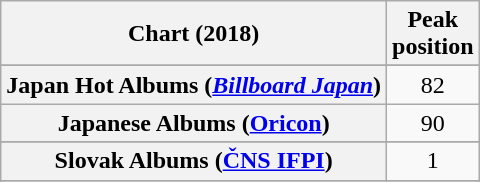<table class="wikitable sortable plainrowheaders" style="text-align:center">
<tr>
<th scope="col">Chart (2018)</th>
<th scope="col">Peak<br> position</th>
</tr>
<tr>
</tr>
<tr>
</tr>
<tr>
</tr>
<tr>
</tr>
<tr>
</tr>
<tr>
</tr>
<tr>
</tr>
<tr>
</tr>
<tr>
</tr>
<tr>
</tr>
<tr>
</tr>
<tr>
</tr>
<tr>
</tr>
<tr>
<th scope="row">Japan Hot Albums (<em><a href='#'>Billboard Japan</a></em>)</th>
<td>82</td>
</tr>
<tr>
<th scope="row">Japanese Albums (<a href='#'>Oricon</a>)</th>
<td>90</td>
</tr>
<tr>
</tr>
<tr>
</tr>
<tr>
</tr>
<tr>
</tr>
<tr>
</tr>
<tr>
<th scope="row">Slovak Albums (<a href='#'>ČNS IFPI</a>)</th>
<td>1</td>
</tr>
<tr>
</tr>
<tr>
</tr>
<tr>
</tr>
<tr>
</tr>
<tr>
</tr>
<tr>
</tr>
<tr>
</tr>
</table>
